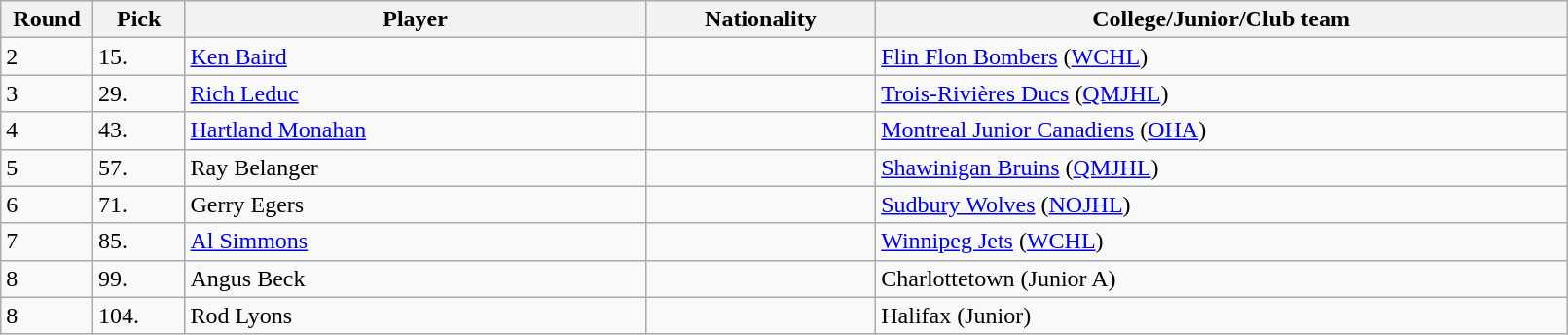<table class="wikitable">
<tr>
<th bgcolor="#DDDDFF" width="5%">Round</th>
<th bgcolor="#DDDDFF" width="5%">Pick</th>
<th bgcolor="#DDDDFF" width="25%">Player</th>
<th bgcolor="#DDDDFF" width="12.5%">Nationality</th>
<th bgcolor="#DDDDFF" width="37.5%">College/Junior/Club team</th>
</tr>
<tr>
<td>2</td>
<td>15.</td>
<td><a href='#'>Ken Baird</a></td>
<td></td>
<td><a href='#'>Flin Flon Bombers</a> (<a href='#'>WCHL</a>)</td>
</tr>
<tr>
<td>3</td>
<td>29.</td>
<td><a href='#'>Rich Leduc</a></td>
<td></td>
<td><a href='#'>Trois-Rivières Ducs</a> (<a href='#'>QMJHL</a>)</td>
</tr>
<tr>
<td>4</td>
<td>43.</td>
<td><a href='#'>Hartland Monahan</a></td>
<td></td>
<td><a href='#'>Montreal Junior Canadiens</a> (<a href='#'>OHA</a>)</td>
</tr>
<tr>
<td>5</td>
<td>57.</td>
<td>Ray Belanger</td>
<td></td>
<td><a href='#'>Shawinigan Bruins</a> (<a href='#'>QMJHL</a>)</td>
</tr>
<tr>
<td>6</td>
<td>71.</td>
<td>Gerry Egers</td>
<td></td>
<td><a href='#'>Sudbury Wolves</a> (<a href='#'>NOJHL</a>)</td>
</tr>
<tr>
<td>7</td>
<td>85.</td>
<td><a href='#'>Al Simmons</a></td>
<td></td>
<td><a href='#'>Winnipeg Jets</a> (<a href='#'>WCHL</a>)</td>
</tr>
<tr>
<td>8</td>
<td>99.</td>
<td>Angus Beck</td>
<td></td>
<td>Charlottetown (Junior A)</td>
</tr>
<tr>
<td>8</td>
<td>104.</td>
<td>Rod Lyons</td>
<td></td>
<td>Halifax (Junior)</td>
</tr>
</table>
